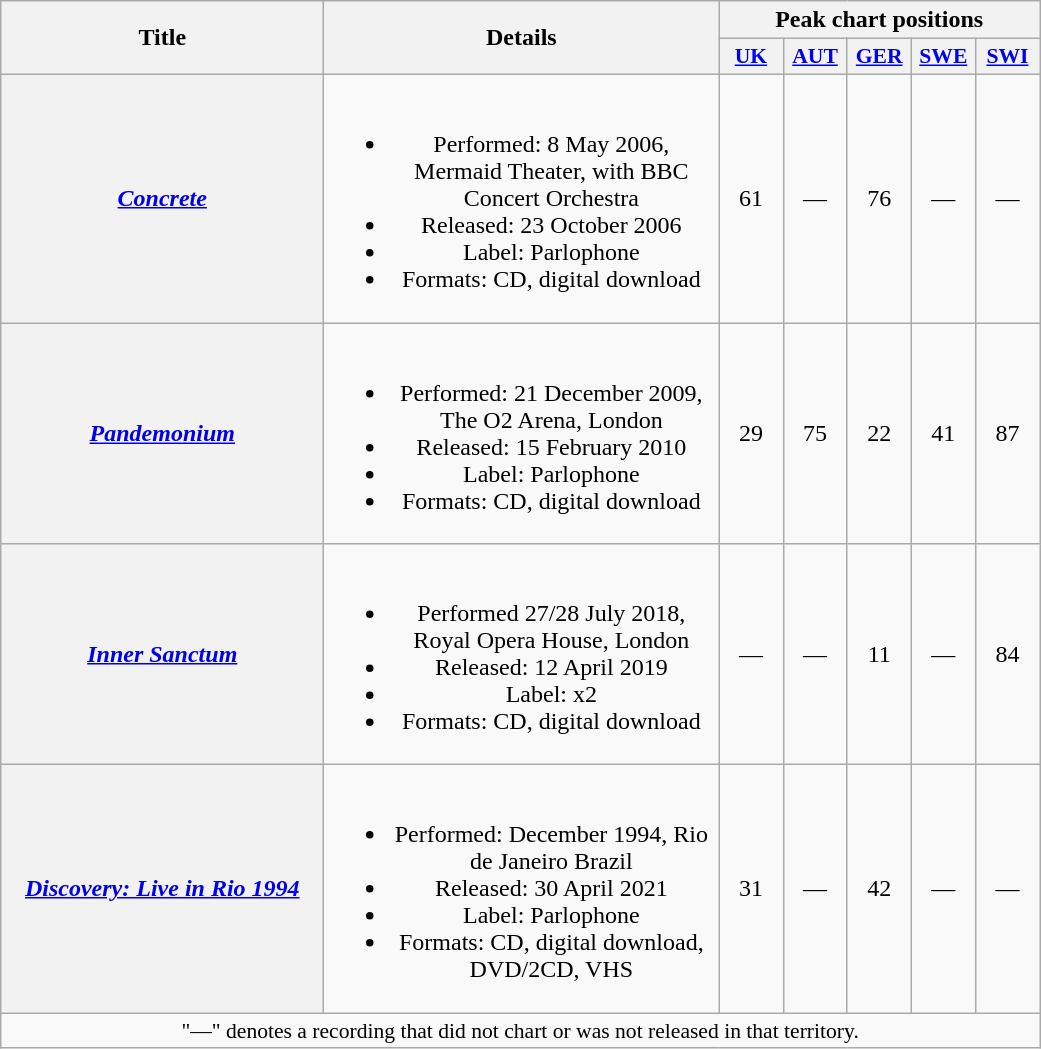<table class="wikitable plainrowheaders" style="text-align:center">
<tr>
<th scope="col" rowspan="2" style="width:13em;">Title</th>
<th scope="col" rowspan="2" style="width:16em;">Details</th>
<th scope="col" colspan="5">Peak chart positions</th>
</tr>
<tr>
<th scope="col" style="width:2.5em;font-size:90%;"><a href='#'>UK</a><br></th>
<th scope="col" style="width:2.5em;font-size:90%;"><a href='#'>AUT</a><br></th>
<th scope="col" style="width:2.5em;font-size:90%;"><a href='#'>GER</a><br></th>
<th scope="col" style="width:2.5em;font-size:90%;"><a href='#'>SWE</a><br></th>
<th scope="col" style="width:2.5em;font-size:90%;"><a href='#'>SWI</a><br></th>
</tr>
<tr>
<th scope="row"><em><a href='#'>Concrete</a></em></th>
<td><br><ul><li>Performed: 8 May 2006, Mermaid Theater, with BBC Concert Orchestra</li><li>Released: 23 October 2006</li><li>Label: Parlophone</li><li>Formats: CD, digital download</li></ul></td>
<td>61</td>
<td>—</td>
<td>76</td>
<td>—</td>
<td>—</td>
</tr>
<tr>
<th scope="row"><em><a href='#'>Pandemonium</a></em></th>
<td><br><ul><li>Performed: 21 December 2009, The O2 Arena, London</li><li>Released: 15 February 2010</li><li>Label: Parlophone</li><li>Formats: CD, digital download</li></ul></td>
<td>29</td>
<td>75</td>
<td>22</td>
<td>41</td>
<td>87</td>
</tr>
<tr>
<th scope="row"><em><a href='#'>Inner Sanctum</a></em></th>
<td><br><ul><li>Performed 27/28 July 2018, Royal Opera House, London</li><li>Released: 12 April 2019</li><li>Label: x2</li><li>Formats: CD, digital download</li></ul></td>
<td>—</td>
<td>—</td>
<td>11</td>
<td>—</td>
<td>84</td>
</tr>
<tr>
<th scope="row"><em><a href='#'>Discovery: Live in Rio 1994</a></em></th>
<td><br><ul><li>Performed: December 1994, Rio de Janeiro Brazil</li><li>Released: 30 April 2021</li><li>Label: Parlophone</li><li>Formats: CD, digital download, DVD/2CD, VHS</li></ul></td>
<td>31</td>
<td>—</td>
<td>42</td>
<td>—</td>
<td>—</td>
</tr>
<tr>
<td colspan="8" style="font-size:90%">"—" denotes a recording that did not chart or was not released in that territory.</td>
</tr>
</table>
